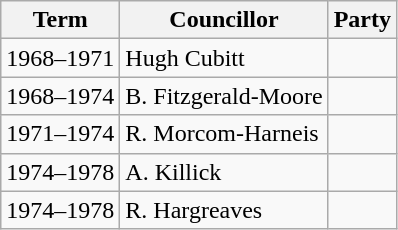<table class="wikitable">
<tr>
<th>Term</th>
<th>Councillor</th>
<th colspan=2>Party</th>
</tr>
<tr>
<td>1968–1971</td>
<td>Hugh Cubitt</td>
<td></td>
</tr>
<tr>
<td>1968–1974</td>
<td>B. Fitzgerald-Moore</td>
<td></td>
</tr>
<tr>
<td>1971–1974</td>
<td>R. Morcom-Harneis</td>
<td></td>
</tr>
<tr>
<td>1974–1978</td>
<td>A. Killick</td>
<td></td>
</tr>
<tr>
<td>1974–1978</td>
<td>R. Hargreaves</td>
<td></td>
</tr>
</table>
